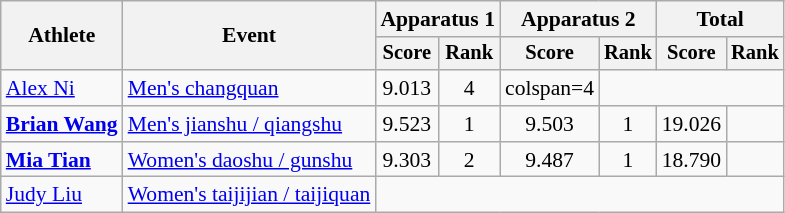<table class=wikitable style=font-size:90%;text-align:center>
<tr>
<th rowspan=2>Athlete</th>
<th rowspan=2>Event</th>
<th colspan=2>Apparatus 1</th>
<th colspan=2>Apparatus 2</th>
<th colspan=2>Total</th>
</tr>
<tr style=font-size:95%>
<th>Score</th>
<th>Rank</th>
<th>Score</th>
<th>Rank</th>
<th>Score</th>
<th>Rank</th>
</tr>
<tr>
<td align=left><a href='#'>Alex Ni</a></td>
<td align=left><a href='#'>Men's changquan</a></td>
<td>9.013</td>
<td>4</td>
<td>colspan=4 </td>
</tr>
<tr>
<td align=left><strong><a href='#'>Brian Wang</a></strong></td>
<td align=left><a href='#'>Men's jianshu / qiangshu</a></td>
<td>9.523</td>
<td>1</td>
<td>9.503</td>
<td>1</td>
<td>19.026</td>
<td></td>
</tr>
<tr>
<td align=left><strong><a href='#'>Mia Tian</a></strong></td>
<td align=left><a href='#'>Women's daoshu / gunshu</a></td>
<td>9.303</td>
<td>2</td>
<td>9.487</td>
<td>1</td>
<td>18.790</td>
<td></td>
</tr>
<tr>
<td align=left><a href='#'>Judy Liu</a></td>
<td align=left><a href='#'>Women's taijijian / taijiquan</a></td>
<td colspan=6></td>
</tr>
</table>
